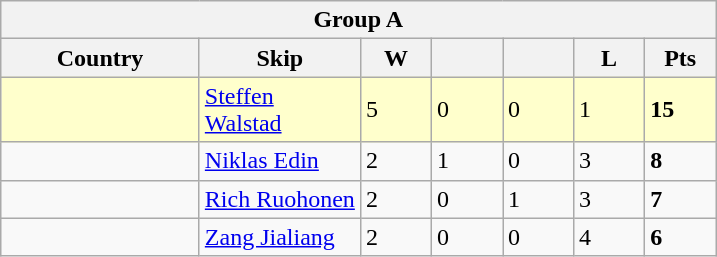<table class=wikitable>
<tr>
<th colspan=7>Group A</th>
</tr>
<tr>
<th width=125>Country</th>
<th width=100>Skip</th>
<th width=40>W</th>
<th width=40></th>
<th width=40></th>
<th width=40>L</th>
<th width=40>Pts</th>
</tr>
<tr bgcolor=#ffffcc>
<td></td>
<td><a href='#'>Steffen Walstad</a></td>
<td>5</td>
<td>0</td>
<td>0</td>
<td>1</td>
<td><strong>15</strong></td>
</tr>
<tr>
<td></td>
<td><a href='#'>Niklas Edin</a></td>
<td>2</td>
<td>1</td>
<td>0</td>
<td>3</td>
<td><strong>8</strong></td>
</tr>
<tr>
<td></td>
<td><a href='#'>Rich Ruohonen</a></td>
<td>2</td>
<td>0</td>
<td>1</td>
<td>3</td>
<td><strong>7</strong></td>
</tr>
<tr>
<td></td>
<td><a href='#'>Zang Jialiang</a></td>
<td>2</td>
<td>0</td>
<td>0</td>
<td>4</td>
<td><strong>6</strong></td>
</tr>
</table>
